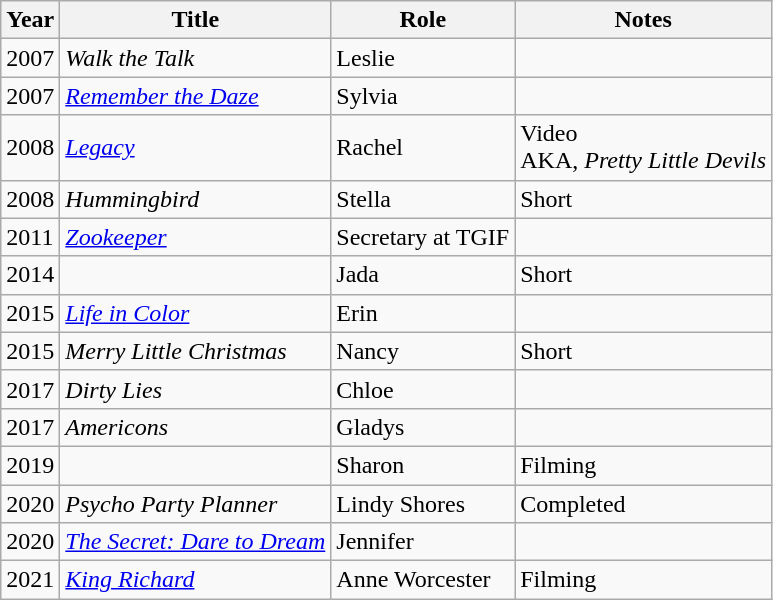<table class="wikitable sortable">
<tr>
<th>Year</th>
<th>Title</th>
<th>Role</th>
<th class="unsortable">Notes</th>
</tr>
<tr>
<td>2007</td>
<td><em>Walk the Talk</em></td>
<td>Leslie</td>
<td></td>
</tr>
<tr>
<td>2007</td>
<td><em><a href='#'>Remember the Daze</a></em></td>
<td>Sylvia</td>
<td></td>
</tr>
<tr>
<td>2008</td>
<td><em><a href='#'>Legacy</a></em></td>
<td>Rachel</td>
<td>Video<br>AKA, <em>Pretty Little Devils</em></td>
</tr>
<tr>
<td>2008</td>
<td><em>Hummingbird</em></td>
<td>Stella</td>
<td>Short</td>
</tr>
<tr>
<td>2011</td>
<td><em><a href='#'>Zookeeper</a></em></td>
<td>Secretary at TGIF</td>
<td></td>
</tr>
<tr>
<td>2014</td>
<td><em></em></td>
<td>Jada</td>
<td>Short</td>
</tr>
<tr>
<td>2015</td>
<td><em><a href='#'>Life in Color</a></em></td>
<td>Erin</td>
<td></td>
</tr>
<tr>
<td>2015</td>
<td><em>Merry Little Christmas</em></td>
<td>Nancy</td>
<td>Short</td>
</tr>
<tr>
<td>2017</td>
<td><em>Dirty Lies</em></td>
<td>Chloe</td>
<td></td>
</tr>
<tr>
<td>2017</td>
<td><em>Americons</em></td>
<td>Gladys</td>
<td></td>
</tr>
<tr>
<td>2019</td>
<td><em></em></td>
<td>Sharon</td>
<td>Filming</td>
</tr>
<tr>
<td>2020</td>
<td><em>Psycho Party Planner</em></td>
<td>Lindy Shores</td>
<td>Completed</td>
</tr>
<tr>
<td>2020</td>
<td><em><a href='#'>The Secret: Dare to Dream</a></em></td>
<td>Jennifer</td>
<td></td>
</tr>
<tr>
<td>2021</td>
<td><em><a href='#'>King Richard</a></em></td>
<td>Anne Worcester</td>
<td>Filming</td>
</tr>
</table>
